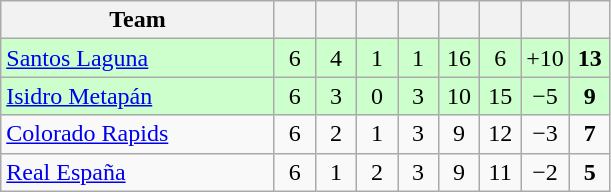<table class="wikitable" style="text-align:center">
<tr>
<th width="175">Team</th>
<th width="20"></th>
<th width="20"></th>
<th width="20"></th>
<th width="20"></th>
<th width="20"></th>
<th width="20"></th>
<th width="20"></th>
<th width="20"></th>
</tr>
<tr bgcolor=ccffcc>
<td align=left> <a href='#'>Santos Laguna</a></td>
<td>6</td>
<td>4</td>
<td>1</td>
<td>1</td>
<td>16</td>
<td>6</td>
<td>+10</td>
<td><strong>13</strong></td>
</tr>
<tr bgcolor=ccffcc>
<td align=left> <a href='#'>Isidro Metapán</a></td>
<td>6</td>
<td>3</td>
<td>0</td>
<td>3</td>
<td>10</td>
<td>15</td>
<td>−5</td>
<td><strong>9</strong></td>
</tr>
<tr>
<td align=left> <a href='#'>Colorado Rapids</a></td>
<td>6</td>
<td>2</td>
<td>1</td>
<td>3</td>
<td>9</td>
<td>12</td>
<td>−3</td>
<td><strong>7</strong></td>
</tr>
<tr>
<td align=left> <a href='#'>Real España</a></td>
<td>6</td>
<td>1</td>
<td>2</td>
<td>3</td>
<td>9</td>
<td>11</td>
<td>−2</td>
<td><strong>5</strong></td>
</tr>
</table>
